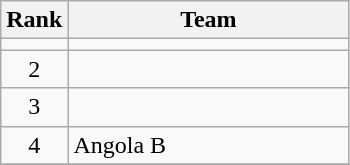<table class=wikitable style="text-align:center;">
<tr>
<th>Rank</th>
<th width=180>Team</th>
</tr>
<tr>
<td></td>
<td align=left></td>
</tr>
<tr>
<td>2</td>
<td align=left></td>
</tr>
<tr>
<td>3</td>
<td align=left></td>
</tr>
<tr>
<td>4</td>
<td align=left> Angola B</td>
</tr>
<tr>
</tr>
</table>
